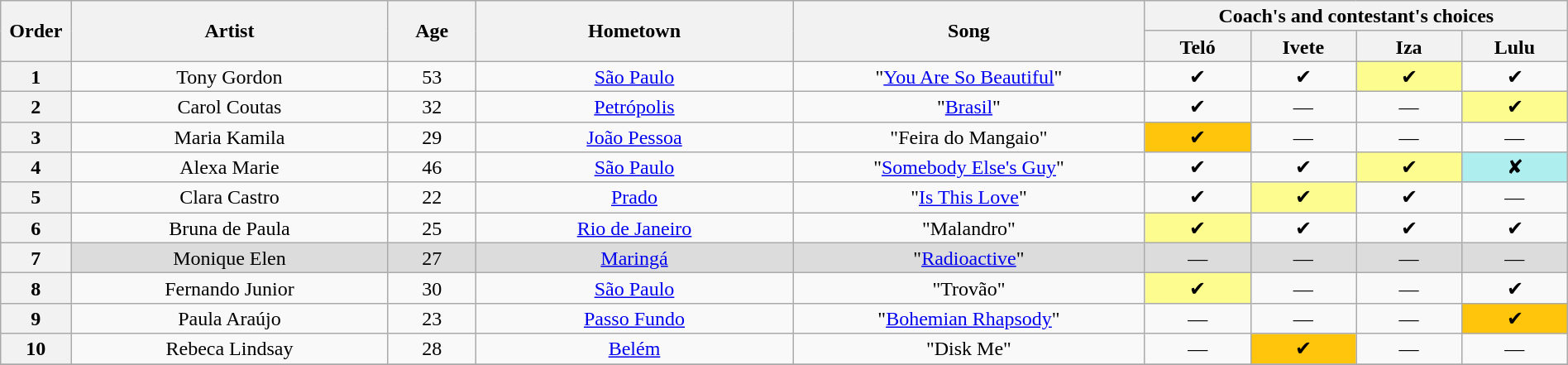<table class="wikitable" style="text-align:center; line-height:17px; width:100%;">
<tr>
<th scope="col" rowspan=2 width="04%">Order</th>
<th scope="col" rowspan=2 width="18%">Artist</th>
<th scope="col" rowspan=2 width="05%">Age</th>
<th scope="col" rowspan=2 width="18%">Hometown</th>
<th scope="col" rowspan=2 width="20%">Song</th>
<th scope="col" colspan=4 width="24%">Coach's and contestant's choices</th>
</tr>
<tr>
<th width="6%">Teló</th>
<th width="6%">Ivete</th>
<th width="6%">Iza</th>
<th width="6%">Lulu</th>
</tr>
<tr>
<th>1</th>
<td>Tony Gordon</td>
<td>53</td>
<td><a href='#'>São Paulo</a></td>
<td>"<a href='#'>You Are So Beautiful</a>"</td>
<td>✔</td>
<td>✔</td>
<td bgcolor=FDFC8F>✔</td>
<td>✔</td>
</tr>
<tr>
<th>2</th>
<td>Carol Coutas</td>
<td>32</td>
<td><a href='#'>Petrópolis</a></td>
<td>"<a href='#'>Brasil</a>"</td>
<td>✔</td>
<td>—</td>
<td>—</td>
<td bgcolor=FDFC8F>✔</td>
</tr>
<tr>
<th>3</th>
<td>Maria Kamila</td>
<td>29</td>
<td><a href='#'>João Pessoa</a></td>
<td>"Feira do Mangaio"</td>
<td bgcolor=FFC40C>✔</td>
<td>—</td>
<td>—</td>
<td>—</td>
</tr>
<tr>
<th>4</th>
<td>Alexa Marie</td>
<td>46</td>
<td><a href='#'>São Paulo</a></td>
<td>"<a href='#'>Somebody Else's Guy</a>"</td>
<td>✔</td>
<td>✔</td>
<td bgcolor=FDFC8F>✔</td>
<td bgcolor=afeeee>✘</td>
</tr>
<tr>
<th>5</th>
<td>Clara Castro</td>
<td>22</td>
<td><a href='#'>Prado</a></td>
<td>"<a href='#'>Is This Love</a>"</td>
<td>✔</td>
<td bgcolor=FDFC8F>✔</td>
<td>✔</td>
<td>—</td>
</tr>
<tr>
<th>6</th>
<td>Bruna de Paula</td>
<td>25</td>
<td><a href='#'>Rio de Janeiro</a></td>
<td>"Malandro"</td>
<td bgcolor=FDFC8F>✔</td>
<td>✔</td>
<td>✔</td>
<td>✔</td>
</tr>
<tr bgcolor=DCDCDC>
<th>7</th>
<td>Monique Elen</td>
<td>27</td>
<td><a href='#'>Maringá</a></td>
<td>"<a href='#'>Radioactive</a>"</td>
<td>—</td>
<td>—</td>
<td>—</td>
<td>—</td>
</tr>
<tr>
<th>8</th>
<td>Fernando Junior</td>
<td>30</td>
<td><a href='#'>São Paulo</a></td>
<td>"Trovão"</td>
<td bgcolor=FDFC8F>✔</td>
<td>—</td>
<td>—</td>
<td>✔</td>
</tr>
<tr>
<th>9</th>
<td>Paula Araújo</td>
<td>23</td>
<td><a href='#'>Passo Fundo</a></td>
<td>"<a href='#'>Bohemian Rhapsody</a>"</td>
<td>—</td>
<td>—</td>
<td>—</td>
<td bgcolor=FFC40C>✔</td>
</tr>
<tr>
<th>10</th>
<td>Rebeca Lindsay</td>
<td>28</td>
<td><a href='#'>Belém</a></td>
<td>"Disk Me"</td>
<td>—</td>
<td bgcolor=FFC40C>✔</td>
<td>—</td>
<td>—</td>
</tr>
<tr>
</tr>
</table>
